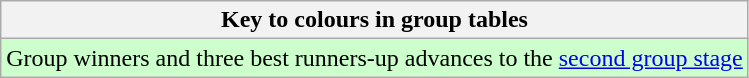<table class="wikitable">
<tr>
<th>Key to colours in group tables</th>
</tr>
<tr bgcolor="#ccffcc">
<td>Group winners and three best runners-up advances to the <a href='#'>second group stage</a></td>
</tr>
</table>
